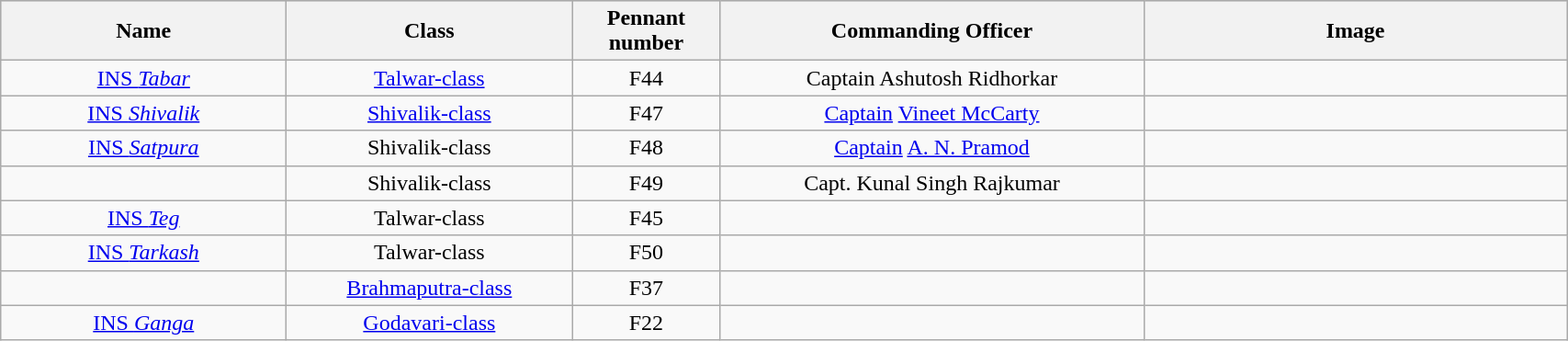<table class="wikitable" style="text-align:center">
<tr style="background:#cccccc">
<th scope="col" style="width: 200px;">Name</th>
<th scope="col" style="width: 200px;">Class</th>
<th scope="col" style="width: 100px;">Pennant number</th>
<th scope="col" style="width: 300px;">Commanding Officer</th>
<th scope="col" style="width: 300px;">Image</th>
</tr>
<tr>
<td><a href='#'>INS <em>Tabar</em></a></td>
<td><a href='#'>Talwar-class</a></td>
<td align="center">F44</td>
<td>Captain Ashutosh Ridhorkar</td>
<td></td>
</tr>
<tr>
<td><a href='#'>INS <em>Shivalik</em></a></td>
<td><a href='#'>Shivalik-class</a></td>
<td align="center">F47</td>
<td><a href='#'>Captain</a> <a href='#'>Vineet McCarty</a></td>
<td></td>
</tr>
<tr>
<td><a href='#'>INS <em>Satpura</em></a></td>
<td>Shivalik-class</td>
<td align="center">F48</td>
<td><a href='#'>Captain</a> <a href='#'>A. N. Pramod</a></td>
<td></td>
</tr>
<tr>
<td></td>
<td>Shivalik-class</td>
<td align="center">F49</td>
<td>Capt. Kunal Singh Rajkumar</td>
<td></td>
</tr>
<tr>
<td><a href='#'>INS <em>Teg</em></a></td>
<td>Talwar-class</td>
<td align="center">F45</td>
<td></td>
<td></td>
</tr>
<tr>
<td><a href='#'>INS <em>Tarkash</em></a></td>
<td>Talwar-class</td>
<td align="center">F50</td>
<td></td>
<td></td>
</tr>
<tr>
<td></td>
<td><a href='#'>Brahmaputra-class</a></td>
<td align="center">F37</td>
<td></td>
<td></td>
</tr>
<tr>
<td><a href='#'>INS <em>Ganga</em></a></td>
<td><a href='#'>Godavari-class</a></td>
<td align="center">F22</td>
<td></td>
<td></td>
</tr>
</table>
